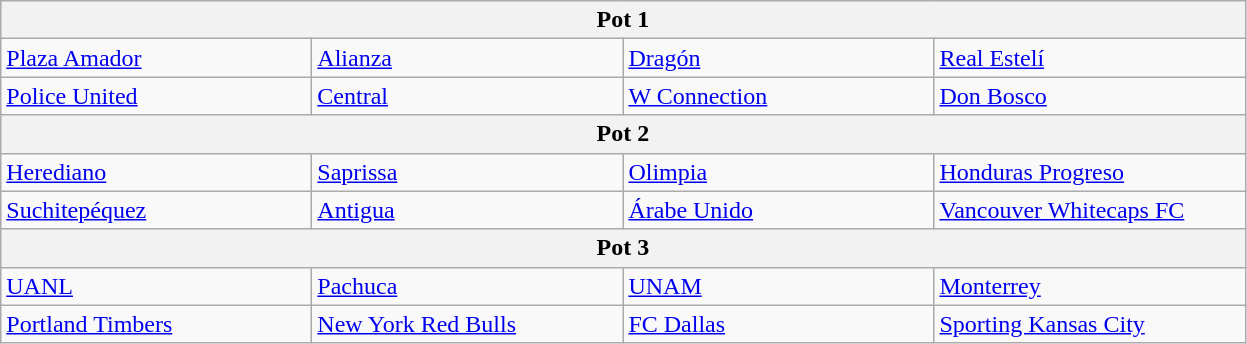<table class="wikitable">
<tr>
<th colspan=4>Pot 1</th>
</tr>
<tr>
<td width=200> <a href='#'>Plaza Amador</a></td>
<td width=200> <a href='#'>Alianza</a></td>
<td width=200> <a href='#'>Dragón</a></td>
<td width=200> <a href='#'>Real Estelí</a></td>
</tr>
<tr>
<td> <a href='#'>Police United</a></td>
<td> <a href='#'>Central</a></td>
<td> <a href='#'>W Connection</a></td>
<td> <a href='#'>Don Bosco</a></td>
</tr>
<tr>
<th colspan=4>Pot 2</th>
</tr>
<tr>
<td> <a href='#'>Herediano</a></td>
<td> <a href='#'>Saprissa</a></td>
<td> <a href='#'>Olimpia</a></td>
<td> <a href='#'>Honduras Progreso</a></td>
</tr>
<tr>
<td> <a href='#'>Suchitepéquez</a></td>
<td> <a href='#'>Antigua</a></td>
<td> <a href='#'>Árabe Unido</a></td>
<td> <a href='#'>Vancouver Whitecaps FC</a></td>
</tr>
<tr>
<th colspan=4>Pot 3</th>
</tr>
<tr>
<td> <a href='#'>UANL</a></td>
<td> <a href='#'>Pachuca</a></td>
<td> <a href='#'>UNAM</a></td>
<td> <a href='#'>Monterrey</a></td>
</tr>
<tr>
<td> <a href='#'>Portland Timbers</a></td>
<td> <a href='#'>New York Red Bulls</a></td>
<td> <a href='#'>FC Dallas</a></td>
<td> <a href='#'>Sporting Kansas City</a></td>
</tr>
</table>
